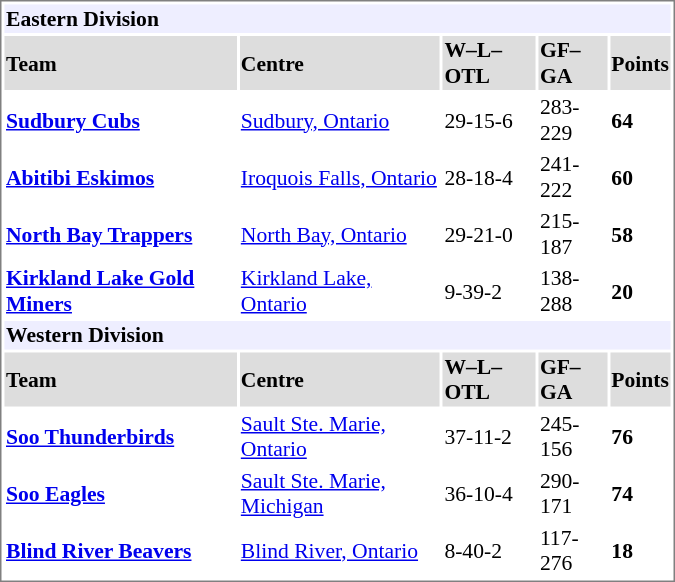<table cellpadding="0">
<tr style="text-align:left; vertical-align:top;">
<td></td>
<td><br><table cellpadding="1"  style="width:450px; font-size:90%; border:1px solid gray;">
<tr style="background:#eef;">
<td colspan="11"><strong>Eastern Division</strong></td>
</tr>
<tr>
<th style="background:#ddd;">Team</th>
<th style="background:#ddd;">Centre</th>
<th style="background:#ddd;">W–L–OTL</th>
<th style="background:#ddd;">GF–GA</th>
<th style="background:#ddd;">Points</th>
</tr>
<tr>
<td><strong><a href='#'>Sudbury Cubs</a></strong></td>
<td><a href='#'>Sudbury, Ontario</a></td>
<td>29-15-6</td>
<td>283-229</td>
<td><strong>64</strong></td>
</tr>
<tr>
<td><strong><a href='#'>Abitibi Eskimos</a></strong></td>
<td><a href='#'>Iroquois Falls, Ontario</a></td>
<td>28-18-4</td>
<td>241-222</td>
<td><strong>60</strong></td>
</tr>
<tr>
<td><strong><a href='#'>North Bay Trappers</a></strong></td>
<td><a href='#'>North Bay, Ontario</a></td>
<td>29-21-0</td>
<td>215-187</td>
<td><strong>58</strong></td>
</tr>
<tr>
<td><strong><a href='#'>Kirkland Lake Gold Miners</a></strong></td>
<td><a href='#'>Kirkland Lake, Ontario</a></td>
<td>9-39-2</td>
<td>138-288</td>
<td><strong>20</strong></td>
</tr>
<tr style="background:#eef;">
<td colspan="11"><strong>Western Division</strong></td>
</tr>
<tr>
<th style="background:#ddd;">Team</th>
<th style="background:#ddd;">Centre</th>
<th style="background:#ddd;">W–L–OTL</th>
<th style="background:#ddd;">GF–GA</th>
<th style="background:#ddd;">Points</th>
</tr>
<tr>
<td><strong><a href='#'>Soo Thunderbirds</a></strong></td>
<td><a href='#'>Sault Ste. Marie, Ontario</a></td>
<td>37-11-2</td>
<td>245-156</td>
<td><strong>76</strong></td>
</tr>
<tr>
<td><strong><a href='#'>Soo Eagles</a></strong></td>
<td><a href='#'>Sault Ste. Marie, Michigan</a></td>
<td>36-10-4</td>
<td>290-171</td>
<td><strong>74</strong></td>
</tr>
<tr>
<td><strong><a href='#'>Blind River Beavers</a></strong></td>
<td><a href='#'>Blind River, Ontario</a></td>
<td>8-40-2</td>
<td>117-276</td>
<td><strong>18</strong></td>
</tr>
</table>
</td>
</tr>
</table>
